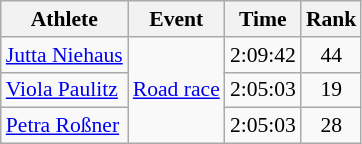<table class="wikitable" style="font-size:90%">
<tr>
<th>Athlete</th>
<th>Event</th>
<th>Time</th>
<th>Rank</th>
</tr>
<tr align=center>
<td align=left><a href='#'>Jutta Niehaus</a></td>
<td align=left rowspan=3><a href='#'>Road race</a></td>
<td>2:09:42</td>
<td>44</td>
</tr>
<tr align=center>
<td align=left><a href='#'>Viola Paulitz</a></td>
<td>2:05:03</td>
<td>19</td>
</tr>
<tr align=center>
<td align=left><a href='#'>Petra Roßner</a></td>
<td>2:05:03</td>
<td>28</td>
</tr>
</table>
